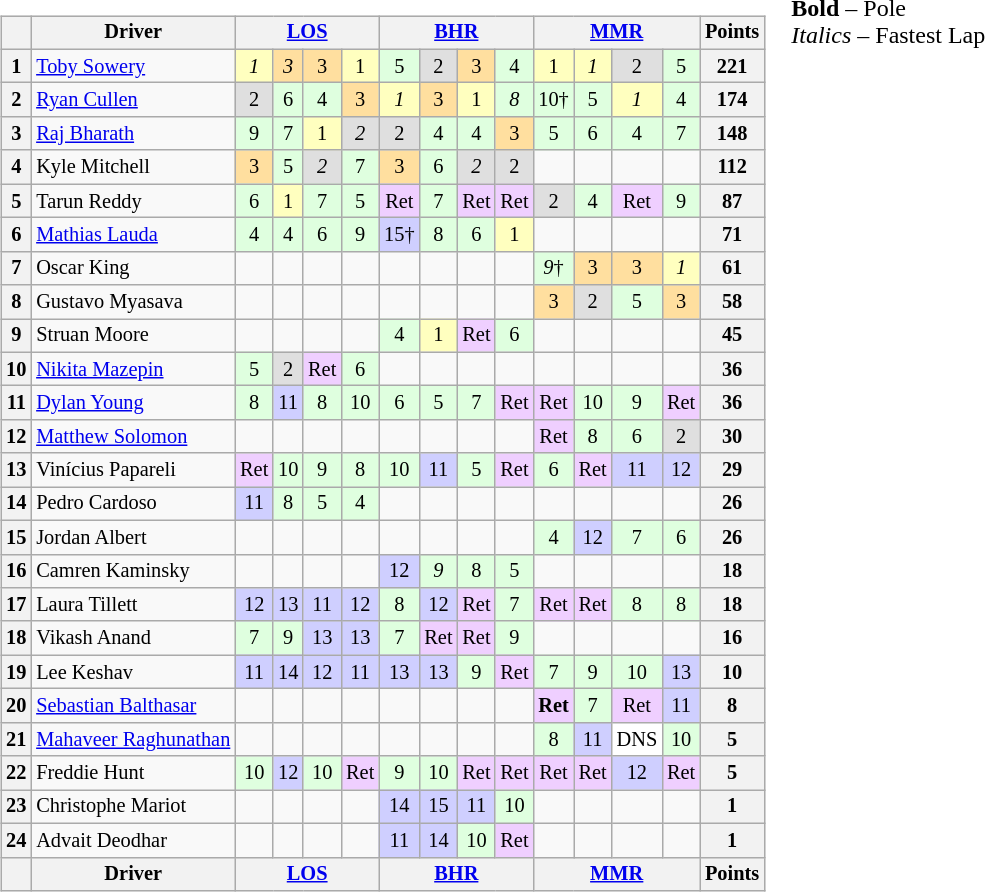<table>
<tr>
<td><br><table class="wikitable" style="font-size: 85%; text-align: center;">
<tr style="background:#f9f9f9" valign="top">
<th valign="middle"></th>
<th valign="middle">Driver</th>
<th colspan=4><a href='#'>LOS</a><br></th>
<th colspan=4><a href='#'>BHR</a><br></th>
<th colspan=4><a href='#'>MMR</a><br></th>
<th valign="middle">Points</th>
</tr>
<tr>
<th>1</th>
<td align="left"> <a href='#'>Toby Sowery</a></td>
<td style="background:#FFFFBF;"><em>1</em></td>
<td style="background:#FFDF9F;"><em>3</em></td>
<td style="background:#FFDF9F;">3</td>
<td style="background:#FFFFBF;">1</td>
<td style="background:#DFFFDF;">5</td>
<td style="background:#DFDFDF;">2</td>
<td style="background:#FFDF9F;">3</td>
<td style="background:#DFFFDF;">4</td>
<td style="background:#FFFFBF;">1</td>
<td style="background:#FFFFBF;"><em>1</em></td>
<td style="background:#DFDFDF;">2</td>
<td style="background:#DFFFDF;">5</td>
<th>221</th>
</tr>
<tr>
<th>2</th>
<td align="left"> <a href='#'>Ryan Cullen</a></td>
<td style="background:#DFDFDF;">2</td>
<td style="background:#DFFFDF;">6</td>
<td style="background:#DFFFDF;">4</td>
<td style="background:#FFDF9F;">3</td>
<td style="background:#FFFFBF;"><em>1</em></td>
<td style="background:#FFDF9F;">3</td>
<td style="background:#FFFFBF;">1</td>
<td style="background:#DFFFDF;"><em>8</em></td>
<td style="background:#DFFFDF;">10†</td>
<td style="background:#DFFFDF;">5</td>
<td style="background:#FFFFBF;"><em>1</em></td>
<td style="background:#DFFFDF;">4</td>
<th>174</th>
</tr>
<tr>
<th>3</th>
<td align="left"> <a href='#'>Raj Bharath</a></td>
<td style="background:#DFFFDF;">9</td>
<td style="background:#DFFFDF;">7</td>
<td style="background:#FFFFBF;">1</td>
<td style="background:#DFDFDF;"><em>2</em></td>
<td style="background:#DFDFDF;">2</td>
<td style="background:#DFFFDF;">4</td>
<td style="background:#DFFFDF;">4</td>
<td style="background:#FFDF9F;">3</td>
<td style="background:#DFFFDF;">5</td>
<td style="background:#DFFFDF;">6</td>
<td style="background:#DFFFDF;">4</td>
<td style="background:#DFFFDF;">7</td>
<th>148</th>
</tr>
<tr>
<th>4</th>
<td align="left"> Kyle Mitchell</td>
<td style="background:#FFDF9F;">3</td>
<td style="background:#DFFFDF;">5</td>
<td style="background:#DFDFDF;"><em>2</em></td>
<td style="background:#DFFFDF;">7</td>
<td style="background:#FFDF9F;">3</td>
<td style="background:#DFFFDF;">6</td>
<td style="background:#DFDFDF;"><em>2</em></td>
<td style="background:#DFDFDF;">2</td>
<td></td>
<td></td>
<td></td>
<td></td>
<th>112</th>
</tr>
<tr>
<th>5</th>
<td align="left"> Tarun Reddy</td>
<td style="background:#DFFFDF;">6</td>
<td style="background:#FFFFBF;">1</td>
<td style="background:#DFFFDF;">7</td>
<td style="background:#DFFFDF;">5</td>
<td style="background:#EFCFFF;">Ret</td>
<td style="background:#DFFFDF;">7</td>
<td style="background:#EFCFFF;">Ret</td>
<td style="background:#EFCFFF;">Ret</td>
<td style="background:#DFDFDF;">2</td>
<td style="background:#DFFFDF;">4</td>
<td style="background:#EFCFFF;">Ret</td>
<td style="background:#DFFFDF;">9</td>
<th>87</th>
</tr>
<tr>
<th>6</th>
<td align="left"> <a href='#'>Mathias Lauda</a></td>
<td style="background:#DFFFDF;">4</td>
<td style="background:#DFFFDF;">4</td>
<td style="background:#DFFFDF;">6</td>
<td style="background:#DFFFDF;">9</td>
<td style="background:#CFCFFF;">15†</td>
<td style="background:#DFFFDF;">8</td>
<td style="background:#DFFFDF;">6</td>
<td style="background:#FFFFBF;">1</td>
<td></td>
<td></td>
<td></td>
<td></td>
<th>71</th>
</tr>
<tr>
<th>7</th>
<td align="left"> Oscar King</td>
<td></td>
<td></td>
<td></td>
<td></td>
<td></td>
<td></td>
<td></td>
<td></td>
<td style="background:#DFFFDF;"><em>9</em>†</td>
<td style="background:#FFDF9F;">3</td>
<td style="background:#FFDF9F;">3</td>
<td style="background:#FFFFBF;"><em>1</em></td>
<th>61</th>
</tr>
<tr>
<th>8</th>
<td align="left"> Gustavo Myasava</td>
<td></td>
<td></td>
<td></td>
<td></td>
<td></td>
<td></td>
<td></td>
<td></td>
<td style="background:#FFDF9F;">3</td>
<td style="background:#DFDFDF;">2</td>
<td style="background:#DFFFDF;">5</td>
<td style="background:#FFDF9F;">3</td>
<th>58</th>
</tr>
<tr>
<th>9</th>
<td align="left"> Struan Moore</td>
<td></td>
<td></td>
<td></td>
<td></td>
<td style="background:#DFFFDF;">4</td>
<td style="background:#FFFFBF;">1</td>
<td style="background:#EFCFFF;">Ret</td>
<td style="background:#DFFFDF;">6</td>
<td></td>
<td></td>
<td></td>
<td></td>
<th>45</th>
</tr>
<tr>
<th>10</th>
<td align="left"> <a href='#'>Nikita Mazepin</a></td>
<td style="background:#DFFFDF;">5</td>
<td style="background:#DFDFDF;">2</td>
<td style="background:#EFCFFF;">Ret</td>
<td style="background:#DFFFDF;">6</td>
<td></td>
<td></td>
<td></td>
<td></td>
<td></td>
<td></td>
<td></td>
<td></td>
<th>36</th>
</tr>
<tr>
<th>11</th>
<td align="left"> <a href='#'>Dylan Young</a></td>
<td style="background:#DFFFDF;">8</td>
<td style="background:#CFCFFF;">11</td>
<td style="background:#DFFFDF;">8</td>
<td style="background:#DFFFDF;">10</td>
<td style="background:#DFFFDF;">6</td>
<td style="background:#DFFFDF;">5</td>
<td style="background:#DFFFDF;">7</td>
<td style="background:#EFCFFF;">Ret</td>
<td style="background:#EFCFFF;">Ret</td>
<td style="background:#DFFFDF;">10</td>
<td style="background:#DFFFDF;">9</td>
<td style="background:#EFCFFF;">Ret</td>
<th>36</th>
</tr>
<tr>
<th>12</th>
<td align="left"> <a href='#'>Matthew Solomon</a></td>
<td></td>
<td></td>
<td></td>
<td></td>
<td></td>
<td></td>
<td></td>
<td></td>
<td style="background:#EFCFFF;">Ret</td>
<td style="background:#DFFFDF;">8</td>
<td style="background:#DFFFDF;">6</td>
<td style="background:#DFDFDF;">2</td>
<th>30</th>
</tr>
<tr>
<th>13</th>
<td align="left"> Vinícius Papareli</td>
<td style="background:#EFCFFF;">Ret</td>
<td style="background:#DFFFDF;">10</td>
<td style="background:#DFFFDF;">9</td>
<td style="background:#DFFFDF;">8</td>
<td style="background:#DFFFDF;">10</td>
<td style="background:#CFCFFF;">11</td>
<td style="background:#DFFFDF;">5</td>
<td style="background:#EFCFFF;">Ret</td>
<td style="background:#DFFFDF;">6</td>
<td style="background:#EFCFFF;">Ret</td>
<td style="background:#CFCFFF;">11</td>
<td style="background:#CFCFFF;">12</td>
<th>29</th>
</tr>
<tr>
<th>14</th>
<td align="left"> Pedro Cardoso</td>
<td style="background:#CFCFFF;">11</td>
<td style="background:#DFFFDF;">8</td>
<td style="background:#DFFFDF;">5</td>
<td style="background:#DFFFDF;">4</td>
<td></td>
<td></td>
<td></td>
<td></td>
<td></td>
<td></td>
<td></td>
<td></td>
<th>26</th>
</tr>
<tr>
<th>15</th>
<td align="left"> Jordan Albert</td>
<td></td>
<td></td>
<td></td>
<td></td>
<td></td>
<td></td>
<td></td>
<td></td>
<td style="background:#DFFFDF;">4</td>
<td style="background:#CFCFFF;">12</td>
<td style="background:#DFFFDF;">7</td>
<td style="background:#DFFFDF;">6</td>
<th>26</th>
</tr>
<tr>
<th>16</th>
<td align="left"> Camren Kaminsky</td>
<td></td>
<td></td>
<td></td>
<td></td>
<td style="background:#CFCFFF;">12</td>
<td style="background:#DFFFDF;"><em>9</em></td>
<td style="background:#DFFFDF;">8</td>
<td style="background:#DFFFDF;">5</td>
<td></td>
<td></td>
<td></td>
<td></td>
<th>18</th>
</tr>
<tr>
<th>17</th>
<td align="left"> Laura Tillett</td>
<td style="background:#CFCFFF;">12</td>
<td style="background:#CFCFFF;">13</td>
<td style="background:#CFCFFF;">11</td>
<td style="background:#CFCFFF;">12</td>
<td style="background:#DFFFDF;">8</td>
<td style="background:#CFCFFF;">12</td>
<td style="background:#EFCFFF;">Ret</td>
<td style="background:#DFFFDF;">7</td>
<td style="background:#EFCFFF;">Ret</td>
<td style="background:#EFCFFF;">Ret</td>
<td style="background:#DFFFDF;">8</td>
<td style="background:#DFFFDF;">8</td>
<th>18</th>
</tr>
<tr>
<th>18</th>
<td align="left"> Vikash Anand</td>
<td style="background:#DFFFDF;">7</td>
<td style="background:#DFFFDF;">9</td>
<td style="background:#CFCFFF;">13</td>
<td style="background:#CFCFFF;">13</td>
<td style="background:#DFFFDF;">7</td>
<td style="background:#EFCFFF;">Ret</td>
<td style="background:#EFCFFF;">Ret</td>
<td style="background:#DFFFDF;">9</td>
<td></td>
<td></td>
<td></td>
<td></td>
<th>16</th>
</tr>
<tr>
<th>19</th>
<td align="left"> Lee Keshav</td>
<td style="background:#CFCFFF;">11</td>
<td style="background:#CFCFFF;">14</td>
<td style="background:#CFCFFF;">12</td>
<td style="background:#CFCFFF;">11</td>
<td style="background:#CFCFFF;">13</td>
<td style="background:#CFCFFF;">13</td>
<td style="background:#DFFFDF;">9</td>
<td style="background:#EFCFFF;">Ret</td>
<td style="background:#DFFFDF;">7</td>
<td style="background:#DFFFDF;">9</td>
<td style="background:#DFFFDF;">10</td>
<td style="background:#CFCFFF;">13</td>
<th>10</th>
</tr>
<tr>
<th>20</th>
<td align="left"> <a href='#'>Sebastian Balthasar</a></td>
<td></td>
<td></td>
<td></td>
<td></td>
<td></td>
<td></td>
<td></td>
<td></td>
<td style="background:#EFCFFF;"><strong>Ret</strong></td>
<td style="background:#DFFFDF;">7</td>
<td style="background:#EFCFFF;">Ret</td>
<td style="background:#CFCFFF;">11</td>
<th>8</th>
</tr>
<tr>
<th>21</th>
<td align="left" nowrap> <a href='#'>Mahaveer Raghunathan</a></td>
<td></td>
<td></td>
<td></td>
<td></td>
<td></td>
<td></td>
<td></td>
<td></td>
<td style="background:#DFFFDF;">8</td>
<td style="background:#CFCFFF;">11</td>
<td style="background:#FFFFFF;">DNS</td>
<td style="background:#DFFFDF;">10</td>
<th>5</th>
</tr>
<tr>
<th>22</th>
<td align="left"> Freddie Hunt</td>
<td style="background:#DFFFDF;">10</td>
<td style="background:#CFCFFF;">12</td>
<td style="background:#DFFFDF;">10</td>
<td style="background:#EFCFFF;">Ret</td>
<td style="background:#DFFFDF;">9</td>
<td style="background:#DFFFDF;">10</td>
<td style="background:#EFCFFF;">Ret</td>
<td style="background:#EFCFFF;">Ret</td>
<td style="background:#EFCFFF;">Ret</td>
<td style="background:#EFCFFF;">Ret</td>
<td style="background:#CFCFFF;">12</td>
<td style="background:#EFCFFF;">Ret</td>
<th>5</th>
</tr>
<tr>
<th>23</th>
<td align="left"> Christophe Mariot</td>
<td></td>
<td></td>
<td></td>
<td></td>
<td style="background:#CFCFFF;">14</td>
<td style="background:#CFCFFF;">15</td>
<td style="background:#CFCFFF;">11</td>
<td style="background:#DFFFDF;">10</td>
<td></td>
<td></td>
<td></td>
<td></td>
<th>1</th>
</tr>
<tr>
<th>24</th>
<td align="left"> Advait Deodhar</td>
<td></td>
<td></td>
<td></td>
<td></td>
<td style="background:#CFCFFF;">11</td>
<td style="background:#CFCFFF;">14</td>
<td style="background:#DFFFDF;">10</td>
<td style="background:#EFCFFF;">Ret</td>
<td></td>
<td></td>
<td></td>
<td></td>
<th>1</th>
</tr>
<tr style="background:#f9f9f9" valign="top">
<th valign="middle"></th>
<th valign="middle">Driver</th>
<th colspan=4><a href='#'>LOS</a><br></th>
<th colspan=4><a href='#'>BHR</a><br></th>
<th colspan=4><a href='#'>MMR</a><br></th>
<th valign="middle">Points</th>
</tr>
</table>
</td>
<td valign="top"><br>
<span><strong>Bold</strong> – Pole<br><em>Italics</em> – Fastest Lap</span></td>
</tr>
</table>
